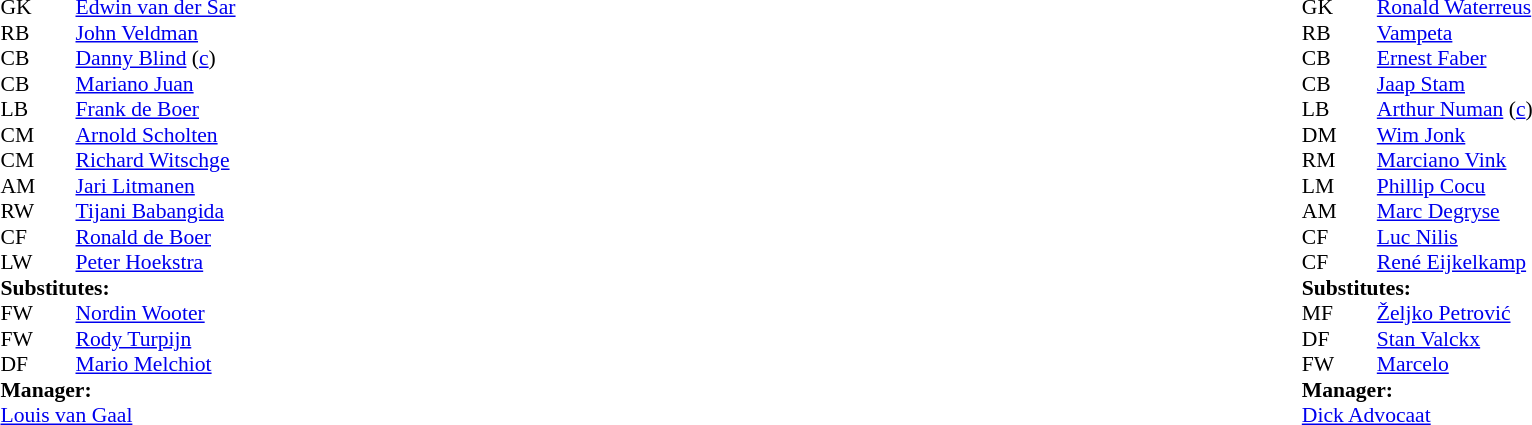<table width="100%">
<tr>
<td valign="top" width="50%"><br><table style="font-size: 90%" cellspacing="0" cellpadding="0">
<tr>
<td colspan="4"></td>
</tr>
<tr>
<th width="25"></th>
<th width="25"></th>
</tr>
<tr>
<td>GK</td>
<td></td>
<td> <a href='#'>Edwin van der Sar</a></td>
</tr>
<tr>
<td>RB</td>
<td></td>
<td> <a href='#'>John Veldman</a></td>
<td></td>
<td></td>
</tr>
<tr>
<td>CB</td>
<td></td>
<td> <a href='#'>Danny Blind</a> (<a href='#'>c</a>)</td>
</tr>
<tr>
<td>CB</td>
<td></td>
<td> <a href='#'>Mariano Juan</a></td>
</tr>
<tr>
<td>LB</td>
<td></td>
<td> <a href='#'>Frank de Boer</a></td>
</tr>
<tr>
<td>CM</td>
<td></td>
<td> <a href='#'>Arnold Scholten</a></td>
<td></td>
<td></td>
</tr>
<tr>
<td>CM</td>
<td></td>
<td> <a href='#'>Richard Witschge</a></td>
<td></td>
<td></td>
</tr>
<tr>
<td>AM</td>
<td></td>
<td> <a href='#'>Jari Litmanen</a></td>
<td></td>
<td></td>
</tr>
<tr>
<td>RW</td>
<td></td>
<td> <a href='#'>Tijani Babangida</a></td>
</tr>
<tr>
<td>CF</td>
<td></td>
<td> <a href='#'>Ronald de Boer</a></td>
</tr>
<tr>
<td>LW</td>
<td></td>
<td> <a href='#'>Peter Hoekstra</a></td>
<td></td>
<td></td>
</tr>
<tr>
<td colspan=4><strong>Substitutes:</strong></td>
</tr>
<tr>
<td>FW</td>
<td></td>
<td> <a href='#'>Nordin Wooter</a></td>
<td></td>
<td></td>
</tr>
<tr>
<td>FW</td>
<td></td>
<td> <a href='#'>Rody Turpijn</a></td>
<td></td>
<td></td>
</tr>
<tr>
<td>DF</td>
<td></td>
<td> <a href='#'>Mario Melchiot</a></td>
<td></td>
<td></td>
</tr>
<tr>
<td colspan=4><strong>Manager:</strong></td>
</tr>
<tr>
<td colspan="4"> <a href='#'>Louis van Gaal</a></td>
</tr>
</table>
</td>
<td valign="top" width="50%"><br><table style="font-size: 90%" cellspacing="0" cellpadding="0" align=center>
<tr>
<td colspan="4"></td>
</tr>
<tr>
<th width="25"></th>
<th width="25"></th>
</tr>
<tr>
<td>GK</td>
<td></td>
<td> <a href='#'>Ronald Waterreus</a></td>
</tr>
<tr>
<td>RB</td>
<td></td>
<td> <a href='#'>Vampeta</a></td>
</tr>
<tr>
<td>CB</td>
<td></td>
<td> <a href='#'>Ernest Faber</a></td>
<td></td>
<td></td>
</tr>
<tr>
<td>CB</td>
<td></td>
<td> <a href='#'>Jaap Stam</a></td>
</tr>
<tr>
<td>LB</td>
<td></td>
<td> <a href='#'>Arthur Numan</a> (<a href='#'>c</a>)</td>
</tr>
<tr>
<td>DM</td>
<td></td>
<td> <a href='#'>Wim Jonk</a></td>
</tr>
<tr>
<td>RM</td>
<td></td>
<td> <a href='#'>Marciano Vink</a></td>
<td></td>
<td></td>
</tr>
<tr>
<td>LM</td>
<td></td>
<td> <a href='#'>Phillip Cocu</a></td>
</tr>
<tr>
<td>AM</td>
<td></td>
<td> <a href='#'>Marc Degryse</a></td>
</tr>
<tr>
<td>CF</td>
<td></td>
<td> <a href='#'>Luc Nilis</a></td>
<td></td>
</tr>
<tr>
<td>CF</td>
<td></td>
<td> <a href='#'>René Eijkelkamp</a></td>
<td></td>
<td></td>
</tr>
<tr>
<td colspan=4><strong>Substitutes:</strong></td>
</tr>
<tr>
<td>MF</td>
<td></td>
<td> <a href='#'>Željko Petrović</a></td>
<td></td>
<td></td>
</tr>
<tr>
<td>DF</td>
<td></td>
<td> <a href='#'>Stan Valckx</a></td>
<td></td>
<td></td>
</tr>
<tr>
<td>FW</td>
<td></td>
<td> <a href='#'>Marcelo</a></td>
<td></td>
<td></td>
</tr>
<tr>
<td colspan=4><strong>Manager:</strong></td>
</tr>
<tr>
<td colspan="4"> <a href='#'>Dick Advocaat</a></td>
</tr>
</table>
</td>
</tr>
</table>
